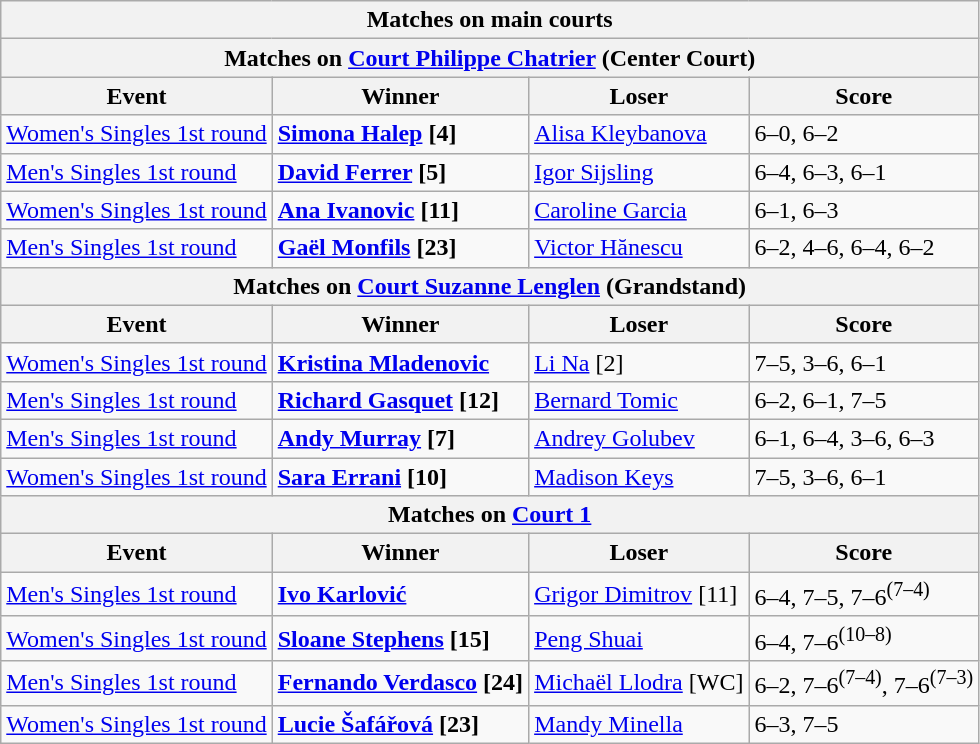<table class="wikitable">
<tr>
<th colspan=4 style=white-space:nowrap>Matches on main courts</th>
</tr>
<tr>
<th colspan=4>Matches on <a href='#'>Court Philippe Chatrier</a> (Center Court)</th>
</tr>
<tr>
<th>Event</th>
<th>Winner</th>
<th>Loser</th>
<th>Score</th>
</tr>
<tr>
<td><a href='#'>Women's Singles 1st round</a></td>
<td><strong> <a href='#'>Simona Halep</a> [4]</strong></td>
<td> <a href='#'>Alisa Kleybanova</a></td>
<td>6–0, 6–2</td>
</tr>
<tr>
<td><a href='#'>Men's Singles 1st round</a></td>
<td><strong> <a href='#'>David Ferrer</a> [5]</strong></td>
<td> <a href='#'>Igor Sijsling</a></td>
<td>6–4, 6–3, 6–1</td>
</tr>
<tr>
<td><a href='#'>Women's Singles 1st round</a></td>
<td><strong> <a href='#'>Ana Ivanovic</a> [11]</strong></td>
<td> <a href='#'>Caroline Garcia</a></td>
<td>6–1, 6–3</td>
</tr>
<tr>
<td><a href='#'>Men's Singles 1st round</a></td>
<td><strong> <a href='#'>Gaël Monfils</a> [23]</strong></td>
<td> <a href='#'>Victor Hănescu</a></td>
<td>6–2, 4–6, 6–4, 6–2</td>
</tr>
<tr>
<th colspan=4>Matches on <a href='#'>Court Suzanne Lenglen</a> (Grandstand)</th>
</tr>
<tr>
<th>Event</th>
<th>Winner</th>
<th>Loser</th>
<th>Score</th>
</tr>
<tr>
<td><a href='#'>Women's Singles 1st round</a></td>
<td><strong> <a href='#'>Kristina Mladenovic</a></strong></td>
<td> <a href='#'>Li Na</a> [2]</td>
<td>7–5, 3–6, 6–1</td>
</tr>
<tr>
<td><a href='#'>Men's Singles 1st round</a></td>
<td><strong> <a href='#'>Richard Gasquet</a> [12]</strong></td>
<td> <a href='#'>Bernard Tomic</a></td>
<td>6–2, 6–1, 7–5</td>
</tr>
<tr>
<td><a href='#'>Men's Singles 1st round</a></td>
<td><strong> <a href='#'>Andy Murray</a> [7]</strong></td>
<td> <a href='#'>Andrey Golubev</a></td>
<td>6–1, 6–4, 3–6, 6–3</td>
</tr>
<tr>
<td><a href='#'>Women's Singles 1st round</a></td>
<td><strong> <a href='#'>Sara Errani</a> [10]</strong></td>
<td> <a href='#'>Madison Keys</a></td>
<td>7–5, 3–6, 6–1</td>
</tr>
<tr>
<th colspan=4>Matches on <a href='#'>Court 1</a></th>
</tr>
<tr>
<th>Event</th>
<th>Winner</th>
<th>Loser</th>
<th>Score</th>
</tr>
<tr>
<td><a href='#'>Men's Singles 1st round</a></td>
<td><strong> <a href='#'>Ivo Karlović</a></strong></td>
<td> <a href='#'>Grigor Dimitrov</a> [11]</td>
<td>6–4, 7–5, 7–6<sup>(7–4)</sup></td>
</tr>
<tr>
<td><a href='#'>Women's Singles 1st round</a></td>
<td><strong> <a href='#'>Sloane Stephens</a> [15]</strong></td>
<td> <a href='#'>Peng Shuai</a></td>
<td>6–4, 7–6<sup>(10–8)</sup></td>
</tr>
<tr>
<td><a href='#'>Men's Singles 1st round</a></td>
<td><strong> <a href='#'>Fernando Verdasco</a> [24]</strong></td>
<td> <a href='#'>Michaël Llodra</a> [WC]</td>
<td>6–2, 7–6<sup>(7–4)</sup>, 7–6<sup>(7–3)</sup></td>
</tr>
<tr>
<td><a href='#'>Women's Singles 1st round</a></td>
<td><strong> <a href='#'>Lucie Šafářová</a> [23]</strong></td>
<td> <a href='#'>Mandy Minella</a></td>
<td>6–3, 7–5</td>
</tr>
</table>
